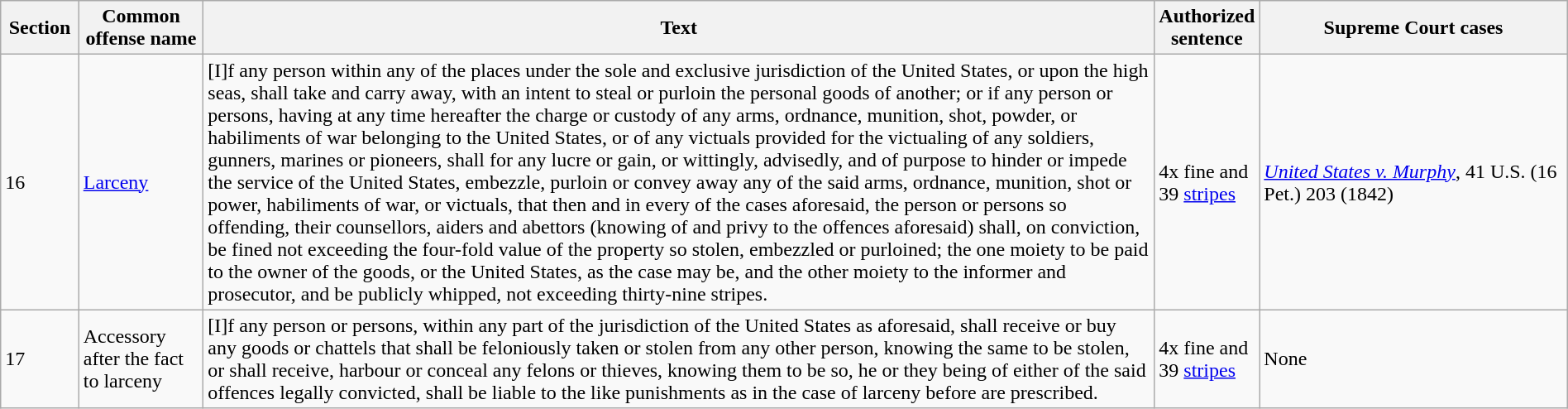<table class="wikitable" style="width:100%">
<tr>
<th scope=col width="5%">Section</th>
<th scope=col width="8%">Common offense name</th>
<th scope=col width="62%">Text</th>
<th scope=col widht="5%">Authorized sentence</th>
<th scope=col width="20%">Supreme Court cases</th>
</tr>
<tr>
<td>16</td>
<td><a href='#'>Larceny</a></td>
<td>[I]f any person within any of the places under the sole and exclusive jurisdiction of the United States, or upon the high seas, shall take and carry away, with an intent to steal or purloin the personal goods of another; or if any person or persons, having at any time hereafter the charge or custody of any arms, ordnance, munition, shot, powder, or habiliments of war belonging to the United States, or of any victuals provided for the victualing of any soldiers, gunners, marines or pioneers, shall for any lucre or gain, or wittingly, advisedly, and of purpose to hinder or impede the service of the United States, embezzle, purloin or convey away any of the said arms, ordnance, munition, shot or power, habiliments of war, or victuals, that then and in every of the cases aforesaid, the person or persons so offending, their counsellors, aiders and abettors (knowing of and privy to the offences aforesaid) shall, on conviction, be fined not exceeding the four-fold value of the property so stolen, embezzled or purloined; the one moiety to be paid to the owner of the goods, or the United States, as the case may be, and the other moiety to the informer and prosecutor, and be publicly whipped, not exceeding thirty-nine stripes.</td>
<td>4x fine and 39 <a href='#'>stripes</a></td>
<td><em><a href='#'>United States v. Murphy</a></em>, 41 U.S. (16 Pet.) 203 (1842)</td>
</tr>
<tr>
<td>17</td>
<td>Accessory after the fact to larceny</td>
<td>[I]f any person or persons, within any part of the jurisdiction of the United States as aforesaid, shall receive or buy any goods or chattels that shall be feloniously taken or stolen from any other person, knowing the same to be stolen, or shall receive, harbour or conceal any felons or thieves, knowing them to be so, he or they being of either of the said offences legally convicted, shall be liable to the like punishments as in the case of larceny before are prescribed.</td>
<td>4x fine and 39 <a href='#'>stripes</a></td>
<td>None</td>
</tr>
</table>
